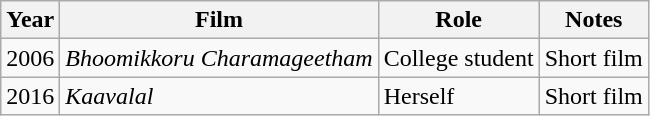<table class="wikitable sortable">
<tr>
<th>Year</th>
<th>Film</th>
<th>Role</th>
<th>Notes</th>
</tr>
<tr>
<td>2006</td>
<td><em>Bhoomikkoru Charamageetham</em></td>
<td>College student</td>
<td>Short film</td>
</tr>
<tr>
<td>2016</td>
<td><em>Kaavalal</em></td>
<td>Herself</td>
<td>Short film</td>
</tr>
</table>
